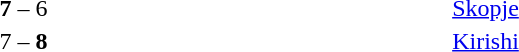<table style="text-align:center">
<tr>
<th width=200></th>
<th width=100></th>
<th width=200></th>
<th width=100></th>
</tr>
<tr>
<td align=right><strong></strong></td>
<td><strong>7</strong> – 6</td>
<td align=left></td>
<td><a href='#'>Skopje</a></td>
</tr>
<tr>
<td align=right></td>
<td>7 – <strong>8</strong></td>
<td align=left><strong></strong></td>
<td><a href='#'>Kirishi</a></td>
</tr>
</table>
